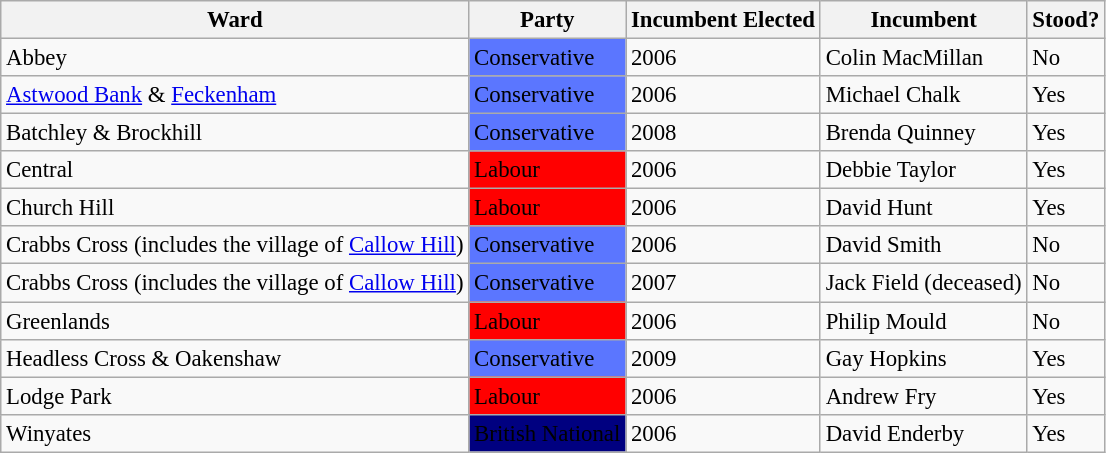<table class="wikitable" style="font-size: 95%;">
<tr>
<th>Ward</th>
<th>Party</th>
<th>Incumbent Elected</th>
<th>Incumbent</th>
<th>Stood?</th>
</tr>
<tr>
<td>Abbey</td>
<td bgcolor="5B76FF">Conservative</td>
<td>2006</td>
<td>Colin MacMillan</td>
<td>No</td>
</tr>
<tr>
<td><a href='#'>Astwood Bank</a> & <a href='#'>Feckenham</a></td>
<td bgcolor="5B76FF">Conservative</td>
<td>2006</td>
<td>Michael Chalk</td>
<td>Yes</td>
</tr>
<tr>
<td>Batchley & Brockhill</td>
<td bgcolor="5B76FF">Conservative</td>
<td>2008</td>
<td>Brenda Quinney</td>
<td>Yes</td>
</tr>
<tr>
<td>Central</td>
<td bgcolor="red">Labour</td>
<td>2006</td>
<td>Debbie Taylor</td>
<td>Yes</td>
</tr>
<tr>
<td>Church Hill</td>
<td bgcolor="red">Labour</td>
<td>2006</td>
<td>David Hunt</td>
<td>Yes</td>
</tr>
<tr>
<td>Crabbs Cross (includes the village of <a href='#'>Callow Hill</a>)</td>
<td bgcolor="5B76FF">Conservative</td>
<td>2006</td>
<td>David Smith</td>
<td>No</td>
</tr>
<tr>
<td>Crabbs Cross (includes the village of <a href='#'>Callow Hill</a>)</td>
<td bgcolor="5B76FF">Conservative</td>
<td>2007</td>
<td>Jack Field (deceased)</td>
<td>No</td>
</tr>
<tr>
<td>Greenlands</td>
<td bgcolor="red">Labour</td>
<td>2006</td>
<td>Philip Mould</td>
<td>No</td>
</tr>
<tr>
<td>Headless Cross & Oakenshaw</td>
<td bgcolor="5B76FF">Conservative</td>
<td>2009</td>
<td>Gay Hopkins</td>
<td>Yes</td>
</tr>
<tr>
<td>Lodge Park</td>
<td bgcolor="red">Labour</td>
<td>2006</td>
<td>Andrew Fry</td>
<td>Yes</td>
</tr>
<tr>
<td>Winyates</td>
<td bgcolor="000080">British National</td>
<td>2006</td>
<td>David Enderby</td>
<td>Yes</td>
</tr>
</table>
